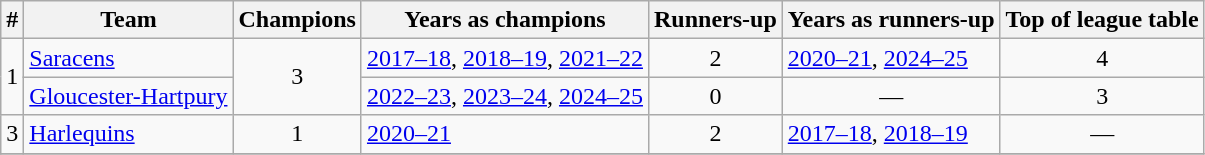<table class="wikitable sortable">
<tr>
<th width:5%;">#</th>
<th width:15%;">Team</th>
<th width:8%;">Champions</th>
<th width:28%;">Years as champions</th>
<th width:8%;">Runners-up</th>
<th width:28%;">Years as runners-up</th>
<th width:8%;">Top of league table</th>
</tr>
<tr>
<td align=center rowspan=2>1</td>
<td><a href='#'>Saracens</a></td>
<td align=center rowspan=2>3</td>
<td><a href='#'>2017–18</a>, <a href='#'>2018–19</a>, <a href='#'>2021–22</a></td>
<td align=center>2</td>
<td><a href='#'>2020–21</a>, <a href='#'>2024–25</a></td>
<td align=center>4</td>
</tr>
<tr>
<td><a href='#'>Gloucester-Hartpury</a></td>
<td><a href='#'>2022–23</a>, <a href='#'>2023–24</a>, <a href='#'>2024–25</a></td>
<td align=center>0</td>
<td align=center>—</td>
<td align=center>3</td>
</tr>
<tr>
<td align=center>3</td>
<td><a href='#'>Harlequins</a></td>
<td align=center>1</td>
<td><a href='#'>2020–21</a></td>
<td align=center>2</td>
<td><a href='#'>2017–18</a>, <a href='#'>2018–19</a></td>
<td align=center>—</td>
</tr>
<tr>
</tr>
</table>
